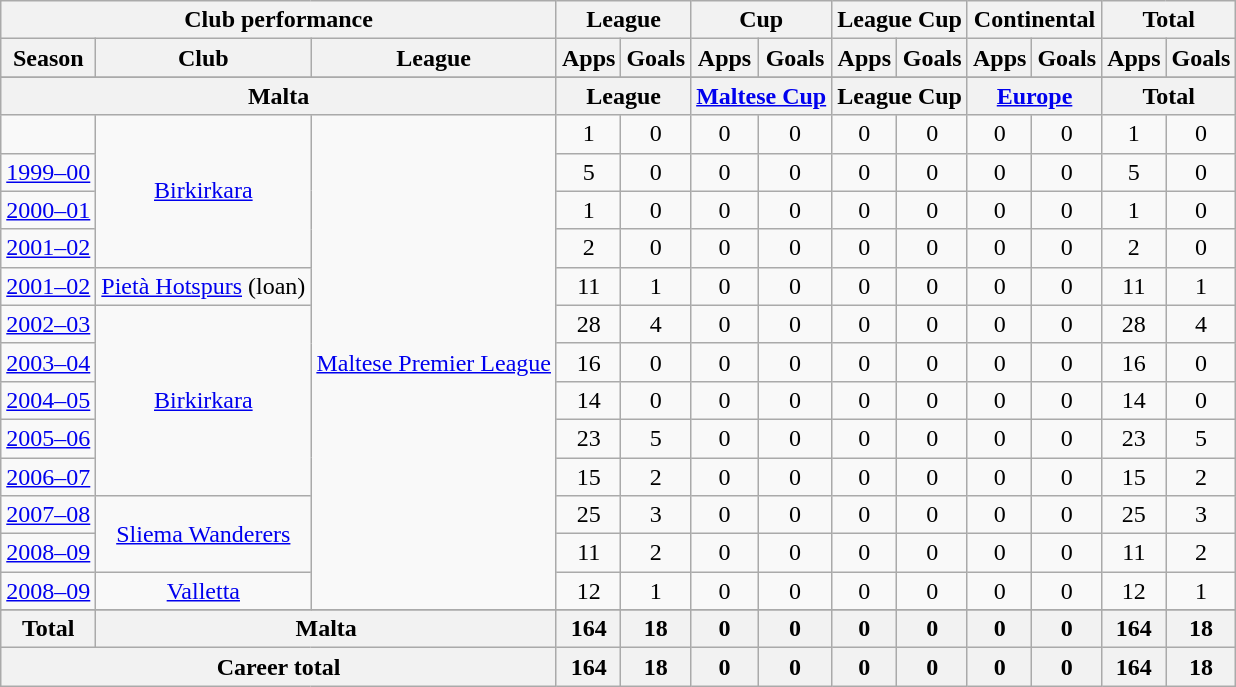<table class="wikitable" style="text-align:center">
<tr>
<th colspan=3>Club performance</th>
<th colspan=2>League</th>
<th colspan=2>Cup</th>
<th colspan=2>League Cup</th>
<th colspan=2>Continental</th>
<th colspan=2>Total</th>
</tr>
<tr>
<th>Season</th>
<th>Club</th>
<th>League</th>
<th>Apps</th>
<th>Goals</th>
<th>Apps</th>
<th>Goals</th>
<th>Apps</th>
<th>Goals</th>
<th>Apps</th>
<th>Goals</th>
<th>Apps</th>
<th>Goals</th>
</tr>
<tr>
</tr>
<tr>
<th colspan=3>Malta</th>
<th colspan=2>League</th>
<th colspan=2><a href='#'>Maltese Cup</a></th>
<th colspan=2>League Cup</th>
<th colspan=2><a href='#'>Europe</a></th>
<th colspan=2>Total</th>
</tr>
<tr>
<td></td>
<td rowspan="4"><a href='#'>Birkirkara</a></td>
<td rowspan="13"><a href='#'>Maltese Premier League</a></td>
<td>1</td>
<td>0</td>
<td>0</td>
<td>0</td>
<td>0</td>
<td>0</td>
<td>0</td>
<td>0</td>
<td>1</td>
<td>0</td>
</tr>
<tr>
<td><a href='#'>1999–00</a></td>
<td>5</td>
<td>0</td>
<td>0</td>
<td>0</td>
<td>0</td>
<td>0</td>
<td>0</td>
<td>0</td>
<td>5</td>
<td>0</td>
</tr>
<tr>
<td><a href='#'>2000–01</a></td>
<td>1</td>
<td>0</td>
<td>0</td>
<td>0</td>
<td>0</td>
<td>0</td>
<td>0</td>
<td>0</td>
<td>1</td>
<td>0</td>
</tr>
<tr>
<td><a href='#'>2001–02</a></td>
<td>2</td>
<td>0</td>
<td>0</td>
<td>0</td>
<td>0</td>
<td>0</td>
<td>0</td>
<td>0</td>
<td>2</td>
<td>0</td>
</tr>
<tr>
<td><a href='#'>2001–02</a></td>
<td rowspan="1"><a href='#'>Pietà Hotspurs</a> (loan)</td>
<td>11</td>
<td>1</td>
<td>0</td>
<td>0</td>
<td>0</td>
<td>0</td>
<td>0</td>
<td>0</td>
<td>11</td>
<td>1</td>
</tr>
<tr>
<td><a href='#'>2002–03</a></td>
<td rowspan="5"><a href='#'>Birkirkara</a></td>
<td>28</td>
<td>4</td>
<td>0</td>
<td>0</td>
<td>0</td>
<td>0</td>
<td>0</td>
<td>0</td>
<td>28</td>
<td>4</td>
</tr>
<tr>
<td><a href='#'>2003–04</a></td>
<td>16</td>
<td>0</td>
<td>0</td>
<td>0</td>
<td>0</td>
<td>0</td>
<td>0</td>
<td>0</td>
<td>16</td>
<td>0</td>
</tr>
<tr>
<td><a href='#'>2004–05</a></td>
<td>14</td>
<td>0</td>
<td>0</td>
<td>0</td>
<td>0</td>
<td>0</td>
<td>0</td>
<td>0</td>
<td>14</td>
<td>0</td>
</tr>
<tr>
<td><a href='#'>2005–06</a></td>
<td>23</td>
<td>5</td>
<td>0</td>
<td>0</td>
<td>0</td>
<td>0</td>
<td>0</td>
<td>0</td>
<td>23</td>
<td>5</td>
</tr>
<tr>
<td><a href='#'>2006–07</a></td>
<td>15</td>
<td>2</td>
<td>0</td>
<td>0</td>
<td>0</td>
<td>0</td>
<td>0</td>
<td>0</td>
<td>15</td>
<td>2</td>
</tr>
<tr>
<td><a href='#'>2007–08</a></td>
<td rowspan="2"><a href='#'>Sliema Wanderers</a></td>
<td>25</td>
<td>3</td>
<td>0</td>
<td>0</td>
<td>0</td>
<td>0</td>
<td>0</td>
<td>0</td>
<td>25</td>
<td>3</td>
</tr>
<tr>
<td><a href='#'>2008–09</a></td>
<td>11</td>
<td>2</td>
<td>0</td>
<td>0</td>
<td>0</td>
<td>0</td>
<td>0</td>
<td>0</td>
<td>11</td>
<td>2</td>
</tr>
<tr>
<td><a href='#'>2008–09</a></td>
<td rowspan="1"><a href='#'>Valletta</a></td>
<td>12</td>
<td>1</td>
<td>0</td>
<td>0</td>
<td>0</td>
<td>0</td>
<td>0</td>
<td>0</td>
<td>12</td>
<td>1</td>
</tr>
<tr>
</tr>
<tr>
<th rowspan=1>Total</th>
<th colspan=2>Malta</th>
<th>164</th>
<th>18</th>
<th>0</th>
<th>0</th>
<th>0</th>
<th>0</th>
<th>0</th>
<th>0</th>
<th>164</th>
<th>18</th>
</tr>
<tr>
<th colspan=3>Career total</th>
<th>164</th>
<th>18</th>
<th>0</th>
<th>0</th>
<th>0</th>
<th>0</th>
<th>0</th>
<th>0</th>
<th>164</th>
<th>18</th>
</tr>
</table>
